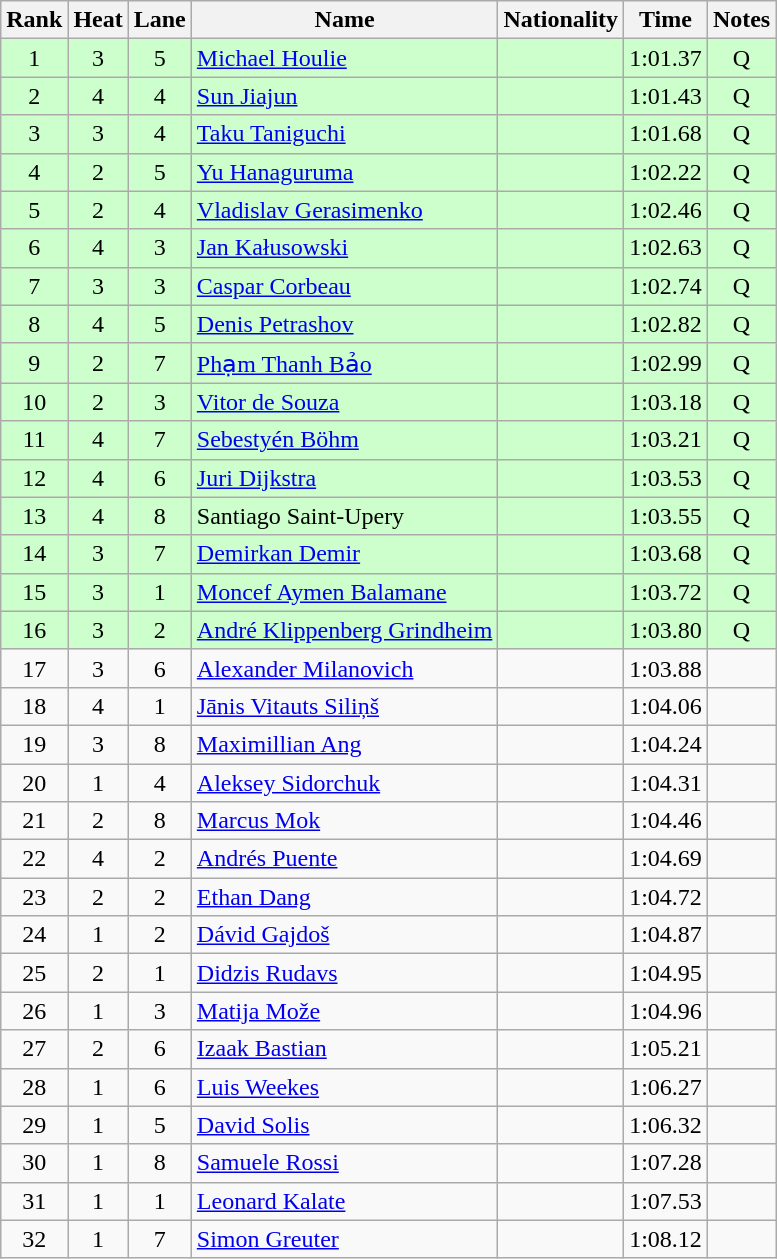<table class="wikitable sortable" style="text-align:center">
<tr>
<th>Rank</th>
<th>Heat</th>
<th>Lane</th>
<th>Name</th>
<th>Nationality</th>
<th>Time</th>
<th>Notes</th>
</tr>
<tr bgcolor=ccffcc>
<td>1</td>
<td>3</td>
<td>5</td>
<td align=left><a href='#'>Michael Houlie</a></td>
<td align=left></td>
<td>1:01.37</td>
<td>Q</td>
</tr>
<tr bgcolor=ccffcc>
<td>2</td>
<td>4</td>
<td>4</td>
<td align=left><a href='#'>Sun Jiajun</a></td>
<td align=left></td>
<td>1:01.43</td>
<td>Q</td>
</tr>
<tr bgcolor=ccffcc>
<td>3</td>
<td>3</td>
<td>4</td>
<td align=left><a href='#'>Taku Taniguchi</a></td>
<td align=left></td>
<td>1:01.68</td>
<td>Q</td>
</tr>
<tr bgcolor=ccffcc>
<td>4</td>
<td>2</td>
<td>5</td>
<td align=left><a href='#'>Yu Hanaguruma</a></td>
<td align=left></td>
<td>1:02.22</td>
<td>Q</td>
</tr>
<tr bgcolor=ccffcc>
<td>5</td>
<td>2</td>
<td>4</td>
<td align=left><a href='#'>Vladislav Gerasimenko</a></td>
<td align=left></td>
<td>1:02.46</td>
<td>Q</td>
</tr>
<tr bgcolor=ccffcc>
<td>6</td>
<td>4</td>
<td>3</td>
<td align=left><a href='#'>Jan Kałusowski</a></td>
<td align=left></td>
<td>1:02.63</td>
<td>Q</td>
</tr>
<tr bgcolor=ccffcc>
<td>7</td>
<td>3</td>
<td>3</td>
<td align=left><a href='#'>Caspar Corbeau</a></td>
<td align=left></td>
<td>1:02.74</td>
<td>Q</td>
</tr>
<tr bgcolor=ccffcc>
<td>8</td>
<td>4</td>
<td>5</td>
<td align=left><a href='#'>Denis Petrashov</a></td>
<td align=left></td>
<td>1:02.82</td>
<td>Q</td>
</tr>
<tr bgcolor=ccffcc>
<td>9</td>
<td>2</td>
<td>7</td>
<td align=left><a href='#'>Phạm Thanh Bảo</a></td>
<td align=left></td>
<td>1:02.99</td>
<td>Q</td>
</tr>
<tr bgcolor=ccffcc>
<td>10</td>
<td>2</td>
<td>3</td>
<td align=left><a href='#'>Vitor de Souza</a></td>
<td align=left></td>
<td>1:03.18</td>
<td>Q</td>
</tr>
<tr bgcolor=ccffcc>
<td>11</td>
<td>4</td>
<td>7</td>
<td align=left><a href='#'>Sebestyén Böhm</a></td>
<td align=left></td>
<td>1:03.21</td>
<td>Q</td>
</tr>
<tr bgcolor=ccffcc>
<td>12</td>
<td>4</td>
<td>6</td>
<td align=left><a href='#'>Juri Dijkstra</a></td>
<td align=left></td>
<td>1:03.53</td>
<td>Q</td>
</tr>
<tr bgcolor=ccffcc>
<td>13</td>
<td>4</td>
<td>8</td>
<td align=left>Santiago Saint-Upery</td>
<td align=left></td>
<td>1:03.55</td>
<td>Q</td>
</tr>
<tr bgcolor=ccffcc>
<td>14</td>
<td>3</td>
<td>7</td>
<td align=left><a href='#'>Demirkan Demir</a></td>
<td align=left></td>
<td>1:03.68</td>
<td>Q</td>
</tr>
<tr bgcolor=ccffcc>
<td>15</td>
<td>3</td>
<td>1</td>
<td align=left><a href='#'>Moncef Aymen Balamane</a></td>
<td align=left></td>
<td>1:03.72</td>
<td>Q</td>
</tr>
<tr bgcolor=ccffcc>
<td>16</td>
<td>3</td>
<td>2</td>
<td align=left><a href='#'>André Klippenberg Grindheim</a></td>
<td align=left></td>
<td>1:03.80</td>
<td>Q</td>
</tr>
<tr>
<td>17</td>
<td>3</td>
<td>6</td>
<td align=left><a href='#'>Alexander Milanovich</a></td>
<td align=left></td>
<td>1:03.88</td>
<td></td>
</tr>
<tr>
<td>18</td>
<td>4</td>
<td>1</td>
<td align=left><a href='#'>Jānis Vitauts Siliņš</a></td>
<td align=left></td>
<td>1:04.06</td>
<td></td>
</tr>
<tr>
<td>19</td>
<td>3</td>
<td>8</td>
<td align=left><a href='#'>Maximillian Ang</a></td>
<td align=left></td>
<td>1:04.24</td>
<td></td>
</tr>
<tr>
<td>20</td>
<td>1</td>
<td>4</td>
<td align=left><a href='#'>Aleksey Sidorchuk</a></td>
<td align=left></td>
<td>1:04.31</td>
<td></td>
</tr>
<tr>
<td>21</td>
<td>2</td>
<td>8</td>
<td align=left><a href='#'>Marcus Mok</a></td>
<td align=left></td>
<td>1:04.46</td>
<td></td>
</tr>
<tr>
<td>22</td>
<td>4</td>
<td>2</td>
<td align=left><a href='#'>Andrés Puente</a></td>
<td align=left></td>
<td>1:04.69</td>
<td></td>
</tr>
<tr>
<td>23</td>
<td>2</td>
<td>2</td>
<td align=left><a href='#'>Ethan Dang</a></td>
<td align=left></td>
<td>1:04.72</td>
<td></td>
</tr>
<tr>
<td>24</td>
<td>1</td>
<td>2</td>
<td align=left><a href='#'>Dávid Gajdoš</a></td>
<td align=left></td>
<td>1:04.87</td>
<td></td>
</tr>
<tr>
<td>25</td>
<td>2</td>
<td>1</td>
<td align=left><a href='#'>Didzis Rudavs</a></td>
<td align=left></td>
<td>1:04.95</td>
<td></td>
</tr>
<tr>
<td>26</td>
<td>1</td>
<td>3</td>
<td align=left><a href='#'>Matija Može</a></td>
<td align=left></td>
<td>1:04.96</td>
<td></td>
</tr>
<tr>
<td>27</td>
<td>2</td>
<td>6</td>
<td align=left><a href='#'>Izaak Bastian</a></td>
<td align=left></td>
<td>1:05.21</td>
<td></td>
</tr>
<tr>
<td>28</td>
<td>1</td>
<td>6</td>
<td align=left><a href='#'>Luis Weekes</a></td>
<td align=left></td>
<td>1:06.27</td>
<td></td>
</tr>
<tr>
<td>29</td>
<td>1</td>
<td>5</td>
<td align=left><a href='#'>David Solis</a></td>
<td align=left></td>
<td>1:06.32</td>
<td></td>
</tr>
<tr>
<td>30</td>
<td>1</td>
<td>8</td>
<td align=left><a href='#'>Samuele Rossi</a></td>
<td align=left></td>
<td>1:07.28</td>
<td></td>
</tr>
<tr>
<td>31</td>
<td>1</td>
<td>1</td>
<td align=left><a href='#'>Leonard Kalate</a></td>
<td align=left></td>
<td>1:07.53</td>
<td></td>
</tr>
<tr>
<td>32</td>
<td>1</td>
<td>7</td>
<td align=left><a href='#'>Simon Greuter</a></td>
<td align=left></td>
<td>1:08.12</td>
<td></td>
</tr>
</table>
